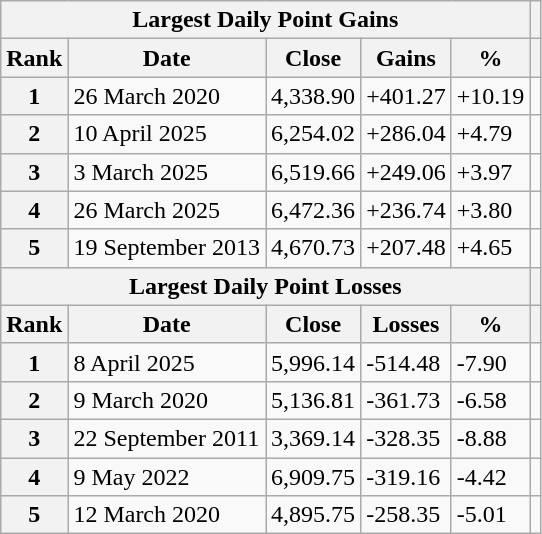<table class="wikitable">
<tr>
<th colspan="5">Largest Daily Point Gains</th>
<th></th>
</tr>
<tr>
<th>Rank</th>
<th>Date</th>
<th>Close</th>
<th>Gains</th>
<th>%</th>
<th></th>
</tr>
<tr>
<th>1</th>
<td>26 March 2020</td>
<td>4,338.90</td>
<td>+401.27</td>
<td>+10.19</td>
<td></td>
</tr>
<tr>
<th>2</th>
<td>10 April 2025</td>
<td>6,254.02</td>
<td>+286.04</td>
<td>+4.79</td>
<td></td>
</tr>
<tr>
<th>3</th>
<td>3 March 2025</td>
<td>6,519.66</td>
<td>+249.06</td>
<td>+3.97</td>
<td></td>
</tr>
<tr>
<th>4</th>
<td>26 March 2025</td>
<td>6,472.36</td>
<td>+236.74</td>
<td>+3.80</td>
<td></td>
</tr>
<tr>
<th>5</th>
<td>19 September 2013</td>
<td>4,670.73</td>
<td>+207.48</td>
<td>+4.65</td>
<td></td>
</tr>
<tr>
<th colspan="5">Largest Daily Point Losses</th>
<th></th>
</tr>
<tr>
<th>Rank</th>
<th>Date</th>
<th>Close</th>
<th>Losses</th>
<th>%</th>
<th></th>
</tr>
<tr>
<th>1</th>
<td>8 April 2025</td>
<td>5,996.14</td>
<td>-514.48</td>
<td>-7.90</td>
<td></td>
</tr>
<tr>
<th>2</th>
<td>9 March 2020</td>
<td>5,136.81</td>
<td>-361.73</td>
<td>-6.58</td>
<td></td>
</tr>
<tr>
<th>3</th>
<td>22 September 2011</td>
<td>3,369.14</td>
<td>-328.35</td>
<td>-8.88</td>
<td></td>
</tr>
<tr>
<th>4</th>
<td>9 May 2022</td>
<td>6,909.75</td>
<td>-319.16</td>
<td>-4.42</td>
<td></td>
</tr>
<tr>
<th>5</th>
<td>12 March 2020</td>
<td>4,895.75</td>
<td>-258.35</td>
<td>-5.01</td>
<td></td>
</tr>
</table>
